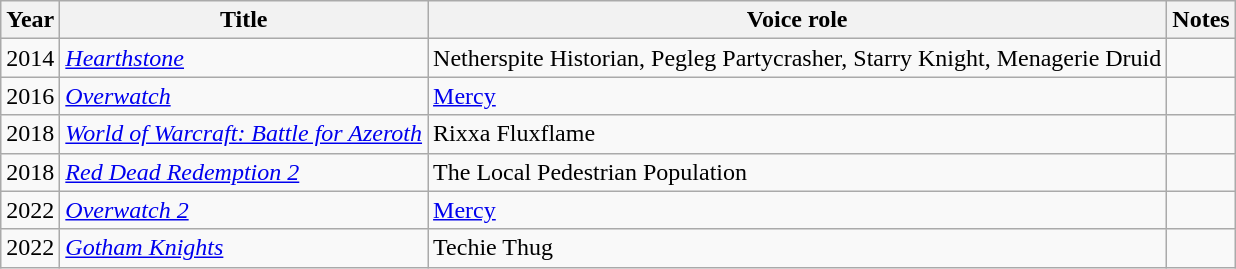<table class="wikitable sortable">
<tr>
<th>Year</th>
<th>Title</th>
<th>Voice role</th>
<th>Notes</th>
</tr>
<tr>
<td>2014</td>
<td><em><a href='#'>Hearthstone</a></em></td>
<td>Netherspite Historian, Pegleg Partycrasher, Starry Knight, Menagerie Druid</td>
<td></td>
</tr>
<tr>
<td>2016</td>
<td><em><a href='#'>Overwatch</a></em></td>
<td><a href='#'>Mercy</a></td>
<td></td>
</tr>
<tr>
<td>2018</td>
<td><em><a href='#'>World of Warcraft: Battle for Azeroth</a></em></td>
<td>Rixxa Fluxflame</td>
<td></td>
</tr>
<tr>
<td>2018</td>
<td><em><a href='#'>Red Dead Redemption 2</a></em></td>
<td>The Local Pedestrian Population</td>
<td></td>
</tr>
<tr>
<td>2022</td>
<td><em><a href='#'>Overwatch 2</a></em></td>
<td><a href='#'>Mercy</a></td>
<td></td>
</tr>
<tr>
<td>2022</td>
<td><em><a href='#'>Gotham Knights</a></em></td>
<td>Techie Thug</td>
<td></td>
</tr>
</table>
